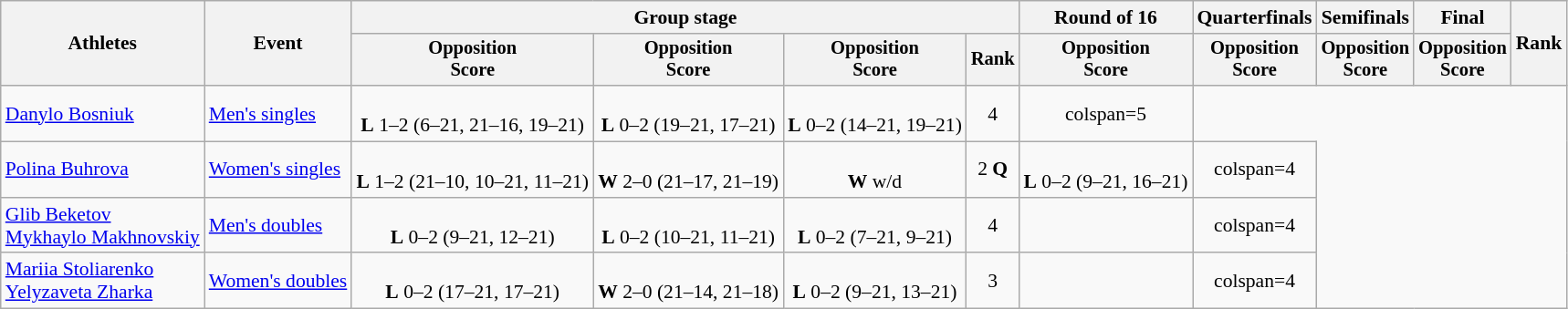<table class="wikitable" style="font-size:90%">
<tr>
<th rowspan="2">Athletes</th>
<th rowspan="2">Event</th>
<th colspan="4">Group stage</th>
<th>Round of 16</th>
<th>Quarterfinals</th>
<th>Semifinals</th>
<th>Final</th>
<th rowspan="2">Rank</th>
</tr>
<tr style="font-size:95%">
<th>Opposition<br>Score</th>
<th>Opposition<br>Score</th>
<th>Opposition<br>Score</th>
<th>Rank</th>
<th>Opposition<br>Score</th>
<th>Opposition<br>Score</th>
<th>Opposition<br>Score</th>
<th>Opposition<br>Score</th>
</tr>
<tr align="center">
<td align="left"><a href='#'>Danylo Bosniuk</a></td>
<td align="left"><a href='#'>Men's singles</a></td>
<td><br><strong>L</strong> 1–2 (6–21, 21–16, 19–21)</td>
<td><br><strong>L</strong> 0–2 (19–21, 17–21)</td>
<td><br><strong>L</strong> 0–2 (14–21, 19–21)</td>
<td>4</td>
<td>colspan=5 </td>
</tr>
<tr align="center">
<td align="left"><a href='#'>Polina Buhrova</a></td>
<td align="left"><a href='#'>Women's singles</a></td>
<td><br><strong>L</strong> 1–2 (21–10, 10–21, 11–21)</td>
<td><br><strong>W</strong> 2–0 (21–17, 21–19)</td>
<td><br><strong>W</strong> w/d</td>
<td>2 <strong>Q</strong></td>
<td><br><strong>L</strong> 0–2 (9–21, 16–21)</td>
<td>colspan=4 </td>
</tr>
<tr align="center">
<td align="left"><a href='#'>Glib Beketov</a><br><a href='#'>Mykhaylo Makhnovskiy</a></td>
<td align="left"><a href='#'>Men's doubles</a></td>
<td><br><strong>L</strong> 0–2 (9–21, 12–21)</td>
<td><br><strong>L</strong> 0–2 (10–21, 11–21)</td>
<td><br><strong>L</strong> 0–2 (7–21, 9–21)</td>
<td>4</td>
<td></td>
<td>colspan=4 </td>
</tr>
<tr align="center">
<td align="left"><a href='#'>Mariia Stoliarenko</a><br><a href='#'>Yelyzaveta Zharka</a></td>
<td align="left"><a href='#'>Women's doubles</a></td>
<td><br><strong>L</strong> 0–2 (17–21, 17–21)</td>
<td><br><strong>W</strong> 2–0 (21–14, 21–18)</td>
<td><br><strong>L</strong> 0–2 (9–21, 13–21)</td>
<td>3</td>
<td></td>
<td>colspan=4 </td>
</tr>
</table>
